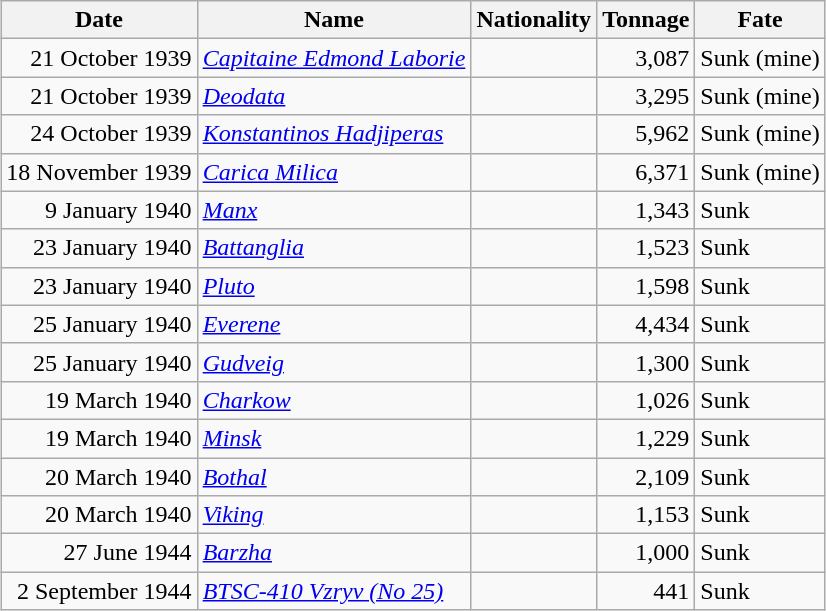<table class="wikitable sortable" style="margin: 1em auto 1em auto;" style="margin: 1em auto 1em auto;"|->
<tr>
<th>Date</th>
<th>Name</th>
<th>Nationality</th>
<th>Tonnage</th>
<th>Fate</th>
</tr>
<tr>
<td align="right">21 October 1939</td>
<td align="left"><a href='#'><em>Capitaine Edmond Laborie</em></a></td>
<td align="left"></td>
<td align="right">3,087</td>
<td align="left">Sunk (mine)</td>
</tr>
<tr>
<td align="right">21 October 1939</td>
<td align="left"><a href='#'><em>Deodata</em></a></td>
<td align="left"></td>
<td align="right">3,295</td>
<td align="left">Sunk (mine)</td>
</tr>
<tr>
<td align="right">24 October 1939</td>
<td align="left"><a href='#'><em>Konstantinos Hadjiperas</em></a></td>
<td align="left"></td>
<td align="right">5,962</td>
<td align="left">Sunk (mine)</td>
</tr>
<tr>
<td align="right">18 November 1939</td>
<td align="left"><a href='#'><em>Carica Milica</em></a></td>
<td align="left"></td>
<td align="right">6,371</td>
<td align="left">Sunk (mine)</td>
</tr>
<tr>
<td align="right">9 January 1940</td>
<td align="left"><a href='#'><em>Manx</em></a></td>
<td align="left"></td>
<td align="right">1,343</td>
<td align="left">Sunk</td>
</tr>
<tr>
<td align="right">23 January 1940</td>
<td align="left"><a href='#'><em>Battanglia</em></a></td>
<td align="left"></td>
<td align="right">1,523</td>
<td align="left">Sunk</td>
</tr>
<tr>
<td align="right">23 January 1940</td>
<td align="left"><a href='#'><em>Pluto</em></a></td>
<td align="left"></td>
<td align="right">1,598</td>
<td align="left">Sunk</td>
</tr>
<tr>
<td align="right">25 January 1940</td>
<td align="left"><a href='#'><em>Everene</em></a></td>
<td align="left"></td>
<td align="right">4,434</td>
<td align="left">Sunk</td>
</tr>
<tr>
<td align="right">25 January 1940</td>
<td align="left"><a href='#'><em>Gudveig</em></a></td>
<td align="left"></td>
<td align="right">1,300</td>
<td align="left">Sunk</td>
</tr>
<tr>
<td align="right">19 March 1940</td>
<td align="left"><a href='#'><em>Charkow</em></a></td>
<td align="left"></td>
<td align="right">1,026</td>
<td align="left">Sunk</td>
</tr>
<tr>
<td align="right">19 March 1940</td>
<td align="left"><a href='#'><em>Minsk</em></a></td>
<td align="left"></td>
<td align="right">1,229</td>
<td align="left">Sunk</td>
</tr>
<tr>
<td align="right">20 March 1940</td>
<td align="left"><a href='#'><em>Bothal</em></a></td>
<td align="left"></td>
<td align="right">2,109</td>
<td align="left">Sunk</td>
</tr>
<tr>
<td align="right">20 March 1940</td>
<td align="left"><a href='#'><em>Viking</em></a></td>
<td align="left"></td>
<td align="right">1,153</td>
<td align="left">Sunk</td>
</tr>
<tr>
<td align="right">27 June 1944</td>
<td align="left"><a href='#'><em>Barzha</em></a></td>
<td align="left"></td>
<td align="right">1,000</td>
<td align="left">Sunk</td>
</tr>
<tr>
<td align="right">2 September 1944</td>
<td align="left"><a href='#'><em>BTSC-410 Vzryv (No 25)</em></a></td>
<td align="left"></td>
<td align="right">441</td>
<td align="left">Sunk</td>
</tr>
</table>
